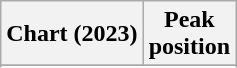<table class="wikitable sortable plainrowheaders" style="text-align:center;">
<tr>
<th scope="col">Chart (2023)</th>
<th scope="col">Peak<br>position</th>
</tr>
<tr>
</tr>
<tr>
</tr>
<tr>
</tr>
<tr>
</tr>
<tr>
</tr>
<tr>
</tr>
<tr>
</tr>
</table>
